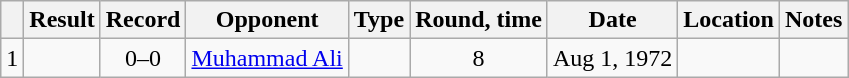<table class="wikitable" style="text-align:center">
<tr>
<th></th>
<th>Result</th>
<th>Record</th>
<th>Opponent</th>
<th>Type</th>
<th>Round, time</th>
<th>Date</th>
<th>Location</th>
<th>Notes</th>
</tr>
<tr>
<td>1</td>
<td></td>
<td>0–0 </td>
<td style="text-align:left;"> <a href='#'>Muhammad Ali</a></td>
<td></td>
<td>8</td>
<td>Aug 1, 1972</td>
<td style="text-align:left;"> </td>
<td style="text-align:left;"></td>
</tr>
</table>
